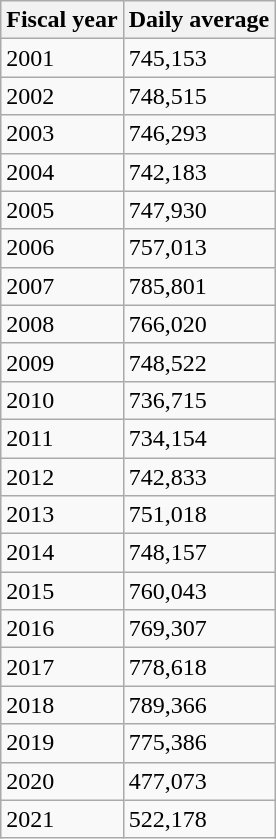<table class="wikitable">
<tr>
<th>Fiscal year</th>
<th>Daily average</th>
</tr>
<tr>
<td>2001</td>
<td>745,153</td>
</tr>
<tr>
<td>2002</td>
<td>748,515</td>
</tr>
<tr>
<td>2003</td>
<td>746,293</td>
</tr>
<tr>
<td>2004</td>
<td>742,183</td>
</tr>
<tr>
<td>2005</td>
<td>747,930</td>
</tr>
<tr>
<td>2006</td>
<td>757,013</td>
</tr>
<tr>
<td>2007</td>
<td>785,801</td>
</tr>
<tr>
<td>2008</td>
<td>766,020</td>
</tr>
<tr>
<td>2009</td>
<td>748,522</td>
</tr>
<tr>
<td>2010</td>
<td>736,715</td>
</tr>
<tr>
<td>2011</td>
<td>734,154</td>
</tr>
<tr>
<td>2012</td>
<td>742,833</td>
</tr>
<tr>
<td>2013</td>
<td>751,018</td>
</tr>
<tr>
<td>2014</td>
<td>748,157</td>
</tr>
<tr>
<td>2015</td>
<td>760,043</td>
</tr>
<tr>
<td>2016</td>
<td>769,307</td>
</tr>
<tr>
<td>2017</td>
<td>778,618</td>
</tr>
<tr>
<td>2018</td>
<td>789,366</td>
</tr>
<tr>
<td>2019</td>
<td>775,386</td>
</tr>
<tr>
<td>2020</td>
<td>477,073</td>
</tr>
<tr>
<td>2021</td>
<td>522,178</td>
</tr>
</table>
